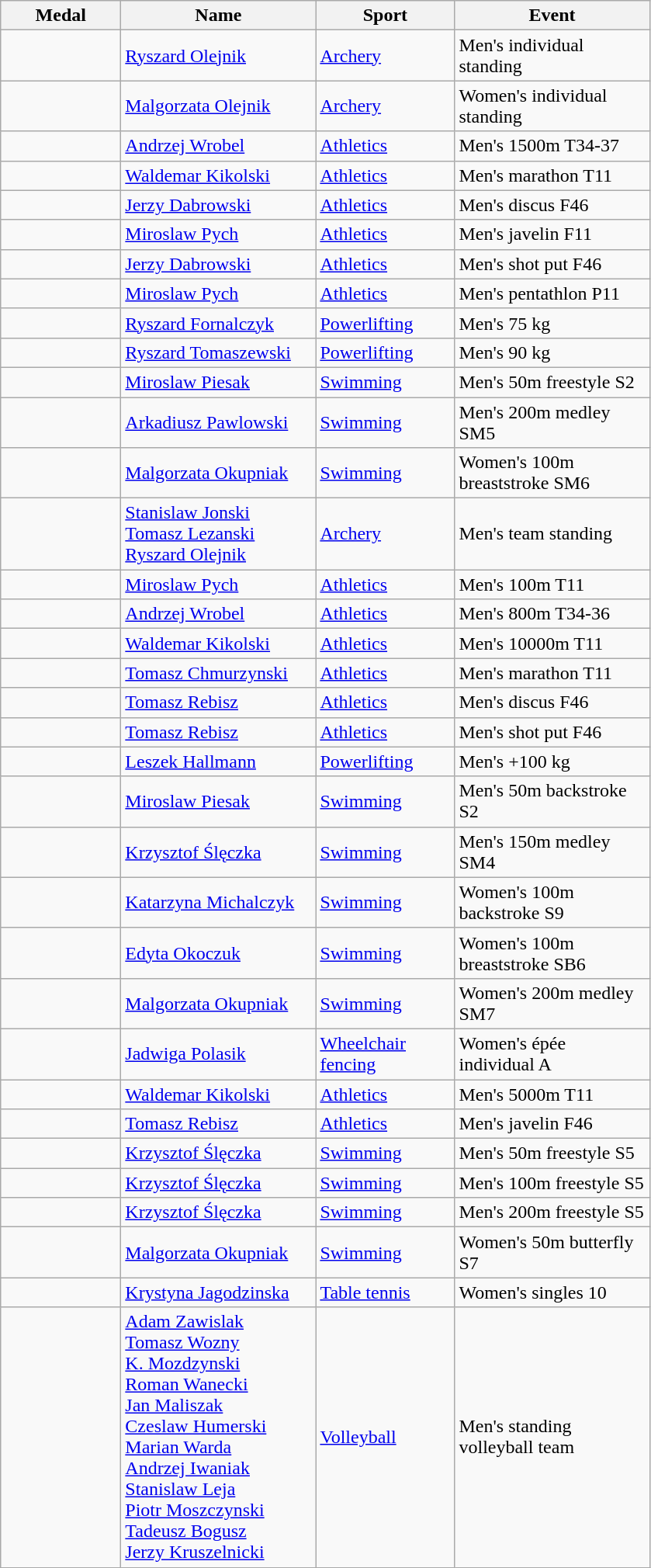<table class="wikitable">
<tr>
<th style="width:6em">Medal</th>
<th style="width:10em">Name</th>
<th style="width:7em">Sport</th>
<th style="width:10em">Event</th>
</tr>
<tr>
<td></td>
<td><a href='#'>Ryszard Olejnik</a></td>
<td><a href='#'>Archery</a></td>
<td>Men's individual standing</td>
</tr>
<tr>
<td></td>
<td><a href='#'>Malgorzata Olejnik</a></td>
<td><a href='#'>Archery</a></td>
<td>Women's individual standing</td>
</tr>
<tr>
<td></td>
<td><a href='#'>Andrzej Wrobel</a></td>
<td><a href='#'>Athletics</a></td>
<td>Men's 1500m T34-37</td>
</tr>
<tr>
<td></td>
<td><a href='#'>Waldemar Kikolski</a></td>
<td><a href='#'>Athletics</a></td>
<td>Men's marathon T11</td>
</tr>
<tr>
<td></td>
<td><a href='#'>Jerzy Dabrowski</a></td>
<td><a href='#'>Athletics</a></td>
<td>Men's discus F46</td>
</tr>
<tr>
<td></td>
<td><a href='#'>Miroslaw Pych</a></td>
<td><a href='#'>Athletics</a></td>
<td>Men's javelin F11</td>
</tr>
<tr>
<td></td>
<td><a href='#'>Jerzy Dabrowski</a></td>
<td><a href='#'>Athletics</a></td>
<td>Men's shot put F46</td>
</tr>
<tr>
<td></td>
<td><a href='#'>Miroslaw Pych</a></td>
<td><a href='#'>Athletics</a></td>
<td>Men's pentathlon P11</td>
</tr>
<tr>
<td></td>
<td><a href='#'>Ryszard Fornalczyk</a></td>
<td><a href='#'>Powerlifting</a></td>
<td>Men's 75 kg</td>
</tr>
<tr>
<td></td>
<td><a href='#'>Ryszard Tomaszewski</a></td>
<td><a href='#'>Powerlifting</a></td>
<td>Men's 90 kg</td>
</tr>
<tr>
<td></td>
<td><a href='#'>Miroslaw Piesak</a></td>
<td><a href='#'>Swimming</a></td>
<td>Men's 50m freestyle S2</td>
</tr>
<tr>
<td></td>
<td><a href='#'>Arkadiusz Pawlowski</a></td>
<td><a href='#'>Swimming</a></td>
<td>Men's 200m medley SM5</td>
</tr>
<tr>
<td></td>
<td><a href='#'>Malgorzata Okupniak</a></td>
<td><a href='#'>Swimming</a></td>
<td>Women's 100m breaststroke SM6</td>
</tr>
<tr>
<td></td>
<td><a href='#'>Stanislaw Jonski</a><br> <a href='#'>Tomasz Lezanski</a><br> <a href='#'>Ryszard Olejnik</a></td>
<td><a href='#'>Archery</a></td>
<td>Men's team standing</td>
</tr>
<tr>
<td></td>
<td><a href='#'>Miroslaw Pych</a></td>
<td><a href='#'>Athletics</a></td>
<td>Men's 100m T11</td>
</tr>
<tr>
<td></td>
<td><a href='#'>Andrzej Wrobel</a></td>
<td><a href='#'>Athletics</a></td>
<td>Men's 800m T34-36</td>
</tr>
<tr>
<td></td>
<td><a href='#'>Waldemar Kikolski</a></td>
<td><a href='#'>Athletics</a></td>
<td>Men's 10000m T11</td>
</tr>
<tr>
<td></td>
<td><a href='#'>Tomasz Chmurzynski</a></td>
<td><a href='#'>Athletics</a></td>
<td>Men's marathon T11</td>
</tr>
<tr>
<td></td>
<td><a href='#'>Tomasz Rebisz</a></td>
<td><a href='#'>Athletics</a></td>
<td>Men's discus F46</td>
</tr>
<tr>
<td></td>
<td><a href='#'>Tomasz Rebisz</a></td>
<td><a href='#'>Athletics</a></td>
<td>Men's shot put F46</td>
</tr>
<tr>
<td></td>
<td><a href='#'>Leszek Hallmann</a></td>
<td><a href='#'>Powerlifting</a></td>
<td>Men's +100 kg</td>
</tr>
<tr>
<td></td>
<td><a href='#'>Miroslaw Piesak</a></td>
<td><a href='#'>Swimming</a></td>
<td>Men's 50m backstroke S2</td>
</tr>
<tr>
<td></td>
<td><a href='#'>Krzysztof Ślęczka</a></td>
<td><a href='#'>Swimming</a></td>
<td>Men's 150m medley SM4</td>
</tr>
<tr>
<td></td>
<td><a href='#'>Katarzyna Michalczyk</a></td>
<td><a href='#'>Swimming</a></td>
<td>Women's 100m backstroke S9</td>
</tr>
<tr>
<td></td>
<td><a href='#'>Edyta Okoczuk</a></td>
<td><a href='#'>Swimming</a></td>
<td>Women's 100m breaststroke SB6</td>
</tr>
<tr>
<td></td>
<td><a href='#'>Malgorzata Okupniak</a></td>
<td><a href='#'>Swimming</a></td>
<td>Women's 200m medley SM7</td>
</tr>
<tr>
<td></td>
<td><a href='#'>Jadwiga Polasik</a></td>
<td><a href='#'>Wheelchair fencing</a></td>
<td>Women's épée individual A</td>
</tr>
<tr>
<td></td>
<td><a href='#'>Waldemar Kikolski</a></td>
<td><a href='#'>Athletics</a></td>
<td>Men's 5000m T11</td>
</tr>
<tr>
<td></td>
<td><a href='#'>Tomasz Rebisz</a></td>
<td><a href='#'>Athletics</a></td>
<td>Men's javelin F46</td>
</tr>
<tr>
<td></td>
<td><a href='#'>Krzysztof Ślęczka</a></td>
<td><a href='#'>Swimming</a></td>
<td>Men's 50m freestyle S5</td>
</tr>
<tr>
<td></td>
<td><a href='#'>Krzysztof Ślęczka</a></td>
<td><a href='#'>Swimming</a></td>
<td>Men's 100m freestyle S5</td>
</tr>
<tr>
<td></td>
<td><a href='#'>Krzysztof Ślęczka</a></td>
<td><a href='#'>Swimming</a></td>
<td>Men's 200m freestyle S5</td>
</tr>
<tr>
<td></td>
<td><a href='#'>Malgorzata Okupniak</a></td>
<td><a href='#'>Swimming</a></td>
<td>Women's 50m butterfly S7</td>
</tr>
<tr>
<td></td>
<td><a href='#'>Krystyna Jagodzinska</a></td>
<td><a href='#'>Table tennis</a></td>
<td>Women's singles 10</td>
</tr>
<tr>
<td></td>
<td><a href='#'>Adam Zawislak</a><br> <a href='#'>Tomasz Wozny</a><br> <a href='#'>K. Mozdzynski</a><br> <a href='#'>Roman Wanecki</a><br> <a href='#'>Jan Maliszak</a><br> <a href='#'>Czeslaw Humerski</a><br> <a href='#'>Marian Warda</a><br> <a href='#'>Andrzej Iwaniak</a><br> <a href='#'>Stanislaw Leja</a><br> <a href='#'>Piotr Moszczynski</a><br> <a href='#'>Tadeusz Bogusz</a><br> <a href='#'>Jerzy Kruszelnicki</a></td>
<td><a href='#'>Volleyball</a></td>
<td>Men's standing volleyball team</td>
</tr>
</table>
